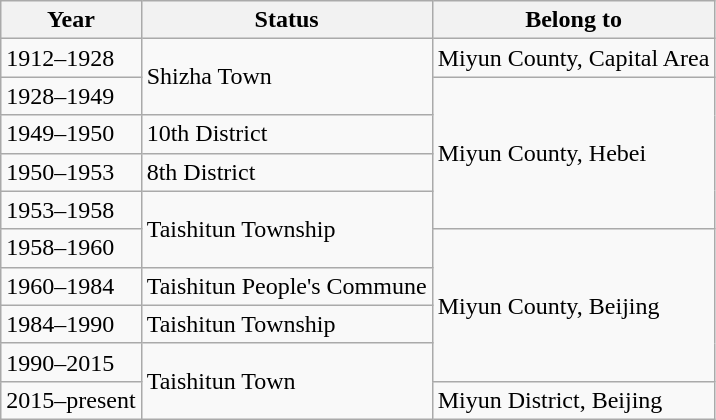<table class="wikitable">
<tr>
<th>Year</th>
<th>Status</th>
<th>Belong to</th>
</tr>
<tr>
<td>1912–1928</td>
<td rowspan="2">Shizha Town</td>
<td>Miyun County, Capital Area</td>
</tr>
<tr>
<td>1928–1949</td>
<td rowspan="4">Miyun County, Hebei</td>
</tr>
<tr>
<td>1949–1950</td>
<td>10th District</td>
</tr>
<tr>
<td>1950–1953</td>
<td>8th District</td>
</tr>
<tr>
<td>1953–1958</td>
<td rowspan="2">Taishitun Township</td>
</tr>
<tr>
<td>1958–1960</td>
<td rowspan="4">Miyun County, Beijing</td>
</tr>
<tr>
<td>1960–1984</td>
<td>Taishitun People's Commune</td>
</tr>
<tr>
<td>1984–1990</td>
<td>Taishitun Township</td>
</tr>
<tr>
<td>1990–2015</td>
<td rowspan="2">Taishitun Town</td>
</tr>
<tr>
<td>2015–present</td>
<td>Miyun District, Beijing</td>
</tr>
</table>
